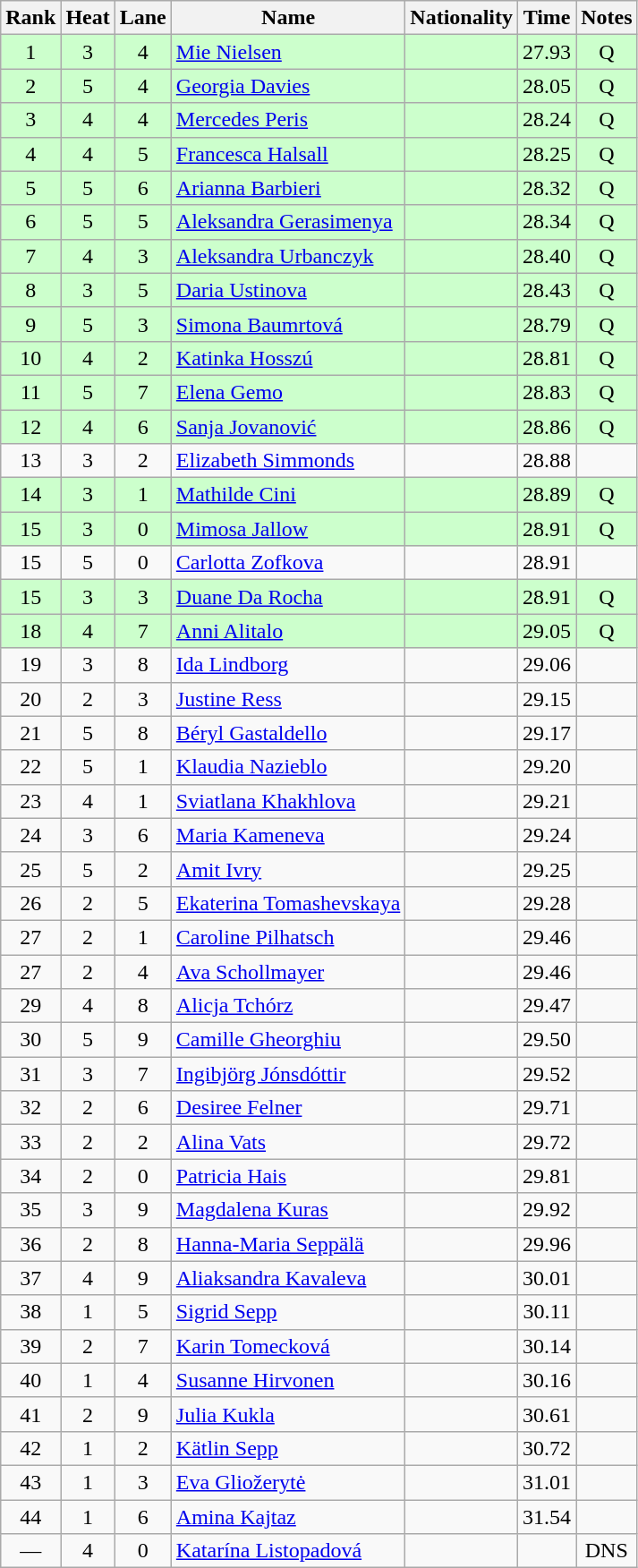<table class="wikitable sortable" style="text-align:center">
<tr>
<th>Rank</th>
<th>Heat</th>
<th>Lane</th>
<th>Name</th>
<th>Nationality</th>
<th>Time</th>
<th>Notes</th>
</tr>
<tr bgcolor=ccffcc>
<td>1</td>
<td>3</td>
<td>4</td>
<td align=left><a href='#'>Mie Nielsen</a></td>
<td align=left></td>
<td>27.93</td>
<td>Q</td>
</tr>
<tr bgcolor=ccffcc>
<td>2</td>
<td>5</td>
<td>4</td>
<td align=left><a href='#'>Georgia Davies</a></td>
<td align=left></td>
<td>28.05</td>
<td>Q</td>
</tr>
<tr bgcolor=ccffcc>
<td>3</td>
<td>4</td>
<td>4</td>
<td align=left><a href='#'>Mercedes Peris</a></td>
<td align=left></td>
<td>28.24</td>
<td>Q</td>
</tr>
<tr bgcolor=ccffcc>
<td>4</td>
<td>4</td>
<td>5</td>
<td align=left><a href='#'>Francesca Halsall</a></td>
<td align=left></td>
<td>28.25</td>
<td>Q</td>
</tr>
<tr bgcolor=ccffcc>
<td>5</td>
<td>5</td>
<td>6</td>
<td align=left><a href='#'>Arianna Barbieri</a></td>
<td align=left></td>
<td>28.32</td>
<td>Q</td>
</tr>
<tr bgcolor=ccffcc>
<td>6</td>
<td>5</td>
<td>5</td>
<td align=left><a href='#'>Aleksandra Gerasimenya</a></td>
<td align=left></td>
<td>28.34</td>
<td>Q</td>
</tr>
<tr bgcolor=ccffcc>
<td>7</td>
<td>4</td>
<td>3</td>
<td align=left><a href='#'>Aleksandra Urbanczyk</a></td>
<td align=left></td>
<td>28.40</td>
<td>Q</td>
</tr>
<tr bgcolor=ccffcc>
<td>8</td>
<td>3</td>
<td>5</td>
<td align=left><a href='#'>Daria Ustinova</a></td>
<td align=left></td>
<td>28.43</td>
<td>Q</td>
</tr>
<tr bgcolor=ccffcc>
<td>9</td>
<td>5</td>
<td>3</td>
<td align=left><a href='#'>Simona Baumrtová</a></td>
<td align=left></td>
<td>28.79</td>
<td>Q</td>
</tr>
<tr bgcolor=ccffcc>
<td>10</td>
<td>4</td>
<td>2</td>
<td align=left><a href='#'>Katinka Hosszú</a></td>
<td align=left></td>
<td>28.81</td>
<td>Q</td>
</tr>
<tr bgcolor=ccffcc>
<td>11</td>
<td>5</td>
<td>7</td>
<td align=left><a href='#'>Elena Gemo</a></td>
<td align=left></td>
<td>28.83</td>
<td>Q</td>
</tr>
<tr bgcolor=ccffcc>
<td>12</td>
<td>4</td>
<td>6</td>
<td align=left><a href='#'>Sanja Jovanović</a></td>
<td align=left></td>
<td>28.86</td>
<td>Q</td>
</tr>
<tr>
<td>13</td>
<td>3</td>
<td>2</td>
<td align=left><a href='#'>Elizabeth Simmonds</a></td>
<td align=left></td>
<td>28.88</td>
<td></td>
</tr>
<tr bgcolor=ccffcc>
<td>14</td>
<td>3</td>
<td>1</td>
<td align=left><a href='#'>Mathilde Cini</a></td>
<td align=left></td>
<td>28.89</td>
<td>Q</td>
</tr>
<tr bgcolor=ccffcc>
<td>15</td>
<td>3</td>
<td>0</td>
<td align=left><a href='#'>Mimosa Jallow</a></td>
<td align=left></td>
<td>28.91</td>
<td>Q</td>
</tr>
<tr>
<td>15</td>
<td>5</td>
<td>0</td>
<td align=left><a href='#'>Carlotta Zofkova</a></td>
<td align=left></td>
<td>28.91</td>
<td></td>
</tr>
<tr bgcolor=ccffcc>
<td>15</td>
<td>3</td>
<td>3</td>
<td align=left><a href='#'>Duane Da Rocha</a></td>
<td align=left></td>
<td>28.91</td>
<td>Q</td>
</tr>
<tr bgcolor=ccffcc>
<td>18</td>
<td>4</td>
<td>7</td>
<td align=left><a href='#'>Anni Alitalo</a></td>
<td align=left></td>
<td>29.05</td>
<td>Q</td>
</tr>
<tr>
<td>19</td>
<td>3</td>
<td>8</td>
<td align=left><a href='#'>Ida Lindborg</a></td>
<td align=left></td>
<td>29.06</td>
<td></td>
</tr>
<tr>
<td>20</td>
<td>2</td>
<td>3</td>
<td align=left><a href='#'>Justine Ress</a></td>
<td align=left></td>
<td>29.15</td>
<td></td>
</tr>
<tr>
<td>21</td>
<td>5</td>
<td>8</td>
<td align=left><a href='#'>Béryl Gastaldello</a></td>
<td align=left></td>
<td>29.17</td>
<td></td>
</tr>
<tr>
<td>22</td>
<td>5</td>
<td>1</td>
<td align=left><a href='#'>Klaudia Nazieblo</a></td>
<td align=left></td>
<td>29.20</td>
<td></td>
</tr>
<tr>
<td>23</td>
<td>4</td>
<td>1</td>
<td align=left><a href='#'>Sviatlana Khakhlova</a></td>
<td align=left></td>
<td>29.21</td>
<td></td>
</tr>
<tr>
<td>24</td>
<td>3</td>
<td>6</td>
<td align=left><a href='#'>Maria Kameneva</a></td>
<td align=left></td>
<td>29.24</td>
<td></td>
</tr>
<tr>
<td>25</td>
<td>5</td>
<td>2</td>
<td align=left><a href='#'>Amit Ivry</a></td>
<td align=left></td>
<td>29.25</td>
<td></td>
</tr>
<tr>
<td>26</td>
<td>2</td>
<td>5</td>
<td align=left><a href='#'>Ekaterina Tomashevskaya</a></td>
<td align=left></td>
<td>29.28</td>
<td></td>
</tr>
<tr>
<td>27</td>
<td>2</td>
<td>1</td>
<td align=left><a href='#'>Caroline Pilhatsch</a></td>
<td align=left></td>
<td>29.46</td>
<td></td>
</tr>
<tr>
<td>27</td>
<td>2</td>
<td>4</td>
<td align=left><a href='#'>Ava Schollmayer</a></td>
<td align=left></td>
<td>29.46</td>
<td></td>
</tr>
<tr>
<td>29</td>
<td>4</td>
<td>8</td>
<td align=left><a href='#'>Alicja Tchórz</a></td>
<td align=left></td>
<td>29.47</td>
<td></td>
</tr>
<tr>
<td>30</td>
<td>5</td>
<td>9</td>
<td align=left><a href='#'>Camille Gheorghiu</a></td>
<td align=left></td>
<td>29.50</td>
<td></td>
</tr>
<tr>
<td>31</td>
<td>3</td>
<td>7</td>
<td align=left><a href='#'>Ingibjörg Jónsdóttir</a></td>
<td align=left></td>
<td>29.52</td>
<td></td>
</tr>
<tr>
<td>32</td>
<td>2</td>
<td>6</td>
<td align=left><a href='#'>Desiree Felner</a></td>
<td align=left></td>
<td>29.71</td>
<td></td>
</tr>
<tr>
<td>33</td>
<td>2</td>
<td>2</td>
<td align=left><a href='#'>Alina Vats</a></td>
<td align=left></td>
<td>29.72</td>
<td></td>
</tr>
<tr>
<td>34</td>
<td>2</td>
<td>0</td>
<td align=left><a href='#'>Patricia Hais</a></td>
<td align=left></td>
<td>29.81</td>
<td></td>
</tr>
<tr>
<td>35</td>
<td>3</td>
<td>9</td>
<td align=left><a href='#'>Magdalena Kuras</a></td>
<td align=left></td>
<td>29.92</td>
<td></td>
</tr>
<tr>
<td>36</td>
<td>2</td>
<td>8</td>
<td align=left><a href='#'>Hanna-Maria Seppälä</a></td>
<td align=left></td>
<td>29.96</td>
<td></td>
</tr>
<tr>
<td>37</td>
<td>4</td>
<td>9</td>
<td align=left><a href='#'>Aliaksandra Kavaleva</a></td>
<td align=left></td>
<td>30.01</td>
<td></td>
</tr>
<tr>
<td>38</td>
<td>1</td>
<td>5</td>
<td align=left><a href='#'>Sigrid Sepp</a></td>
<td align=left></td>
<td>30.11</td>
<td></td>
</tr>
<tr>
<td>39</td>
<td>2</td>
<td>7</td>
<td align=left><a href='#'>Karin Tomecková</a></td>
<td align=left></td>
<td>30.14</td>
<td></td>
</tr>
<tr>
<td>40</td>
<td>1</td>
<td>4</td>
<td align=left><a href='#'>Susanne Hirvonen</a></td>
<td align=left></td>
<td>30.16</td>
<td></td>
</tr>
<tr>
<td>41</td>
<td>2</td>
<td>9</td>
<td align=left><a href='#'>Julia Kukla</a></td>
<td align=left></td>
<td>30.61</td>
<td></td>
</tr>
<tr>
<td>42</td>
<td>1</td>
<td>2</td>
<td align=left><a href='#'>Kätlin Sepp</a></td>
<td align=left></td>
<td>30.72</td>
<td></td>
</tr>
<tr>
<td>43</td>
<td>1</td>
<td>3</td>
<td align=left><a href='#'>Eva Gliožerytė</a></td>
<td align=left></td>
<td>31.01</td>
<td></td>
</tr>
<tr>
<td>44</td>
<td>1</td>
<td>6</td>
<td align=left><a href='#'>Amina Kajtaz</a></td>
<td align=left></td>
<td>31.54</td>
<td></td>
</tr>
<tr>
<td>—</td>
<td>4</td>
<td>0</td>
<td align=left><a href='#'>Katarína Listopadová</a></td>
<td align=left></td>
<td></td>
<td>DNS</td>
</tr>
</table>
